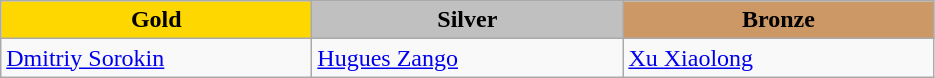<table class="wikitable" style="text-align:left">
<tr align="center">
<td width=200 bgcolor=gold><strong>Gold</strong></td>
<td width=200 bgcolor=silver><strong>Silver</strong></td>
<td width=200 bgcolor=CC9966><strong>Bronze</strong></td>
</tr>
<tr>
<td><a href='#'>Dmitriy Sorokin</a><br><em></em></td>
<td><a href='#'>Hugues Zango</a><br><em></em></td>
<td><a href='#'>Xu Xiaolong</a><br><em></em></td>
</tr>
</table>
